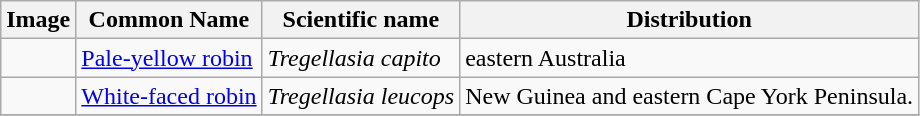<table class="wikitable">
<tr>
<th>Image</th>
<th>Common Name</th>
<th>Scientific name</th>
<th>Distribution</th>
</tr>
<tr>
<td></td>
<td><a href='#'>Pale-yellow robin</a></td>
<td><em>Tregellasia capito</em></td>
<td>eastern Australia</td>
</tr>
<tr>
<td></td>
<td><a href='#'>White-faced robin</a></td>
<td><em>Tregellasia leucops</em></td>
<td>New Guinea and eastern Cape York Peninsula.</td>
</tr>
<tr>
</tr>
</table>
